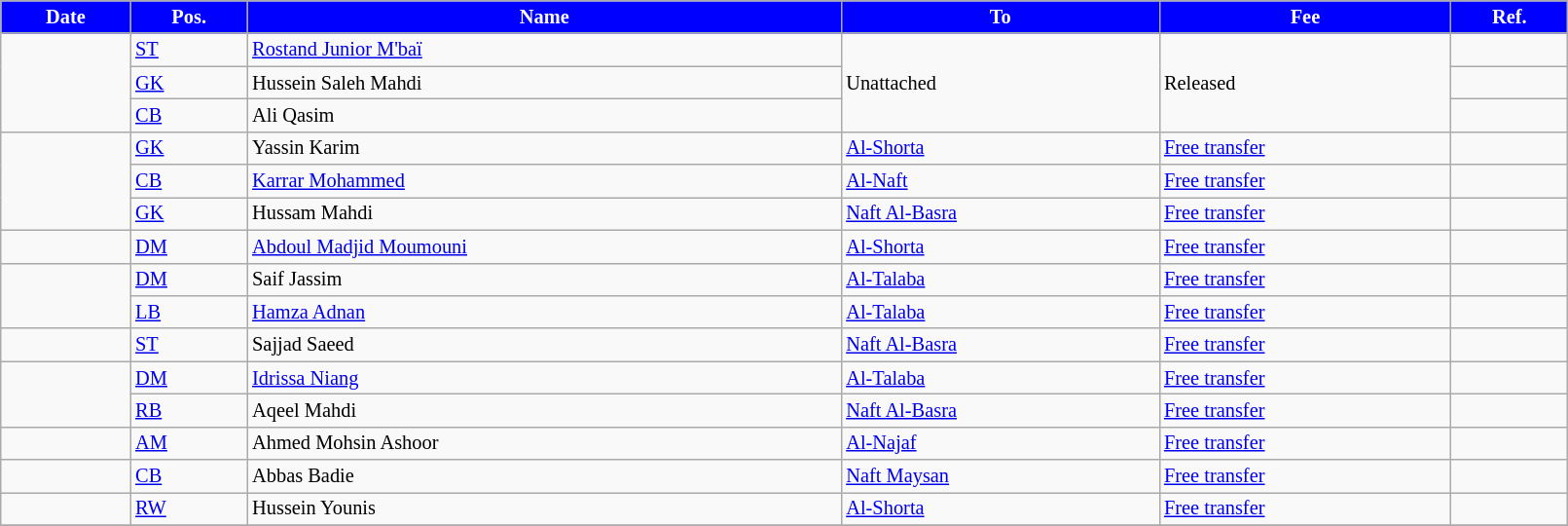<table class="wikitable sortable" style="width:85%; text-align:center; font-size:85%; text-align:left;">
<tr>
<th style="color:white; background:blue;">Date</th>
<th style="color:white; background:blue;">Pos.</th>
<th style="color:white; background:blue;">Name</th>
<th style="color:white; background:blue;">To</th>
<th style="color:white; background:blue;">Fee</th>
<th style="color:white; background:blue;">Ref.</th>
</tr>
<tr>
<td rowspan="3"></td>
<td><a href='#'>ST</a></td>
<td> <a href='#'>Rostand Junior M'baï</a></td>
<td rowspan="3">Unattached</td>
<td rowspan="3">Released</td>
<td></td>
</tr>
<tr>
<td><a href='#'>GK</a></td>
<td> Hussein Saleh Mahdi</td>
<td></td>
</tr>
<tr>
<td><a href='#'>CB</a></td>
<td> Ali Qasim</td>
<td></td>
</tr>
<tr>
<td rowspan="3"></td>
<td><a href='#'>GK</a></td>
<td> Yassin Karim</td>
<td> <a href='#'>Al-Shorta</a></td>
<td rowspan="1"><a href='#'>Free transfer</a></td>
<td></td>
</tr>
<tr>
<td><a href='#'>CB</a></td>
<td> <a href='#'>Karrar Mohammed</a></td>
<td> <a href='#'>Al-Naft</a></td>
<td rowspan="1"><a href='#'>Free transfer</a></td>
<td></td>
</tr>
<tr>
<td><a href='#'>GK</a></td>
<td>  Hussam Mahdi</td>
<td> <a href='#'>Naft Al-Basra</a></td>
<td rowspan="1"><a href='#'>Free transfer</a></td>
<td></td>
</tr>
<tr>
<td rowspan="1"></td>
<td><a href='#'>DM</a></td>
<td> <a href='#'>Abdoul Madjid Moumouni</a></td>
<td> <a href='#'>Al-Shorta</a></td>
<td rowspan="1"><a href='#'>Free transfer</a></td>
<td></td>
</tr>
<tr>
<td rowspan="2"></td>
<td><a href='#'>DM</a></td>
<td> Saif Jassim</td>
<td> <a href='#'>Al-Talaba</a></td>
<td rowspan="1"><a href='#'>Free transfer</a></td>
<td></td>
</tr>
<tr>
<td><a href='#'>LB</a></td>
<td> <a href='#'>Hamza Adnan</a></td>
<td> <a href='#'>Al-Talaba</a></td>
<td rowspan="1"><a href='#'>Free transfer</a></td>
<td></td>
</tr>
<tr>
<td rowspan="1"></td>
<td><a href='#'>ST</a></td>
<td> Sajjad Saeed</td>
<td> <a href='#'>Naft Al-Basra</a></td>
<td rowspan="1"><a href='#'>Free transfer</a></td>
<td></td>
</tr>
<tr>
<td rowspan="2"></td>
<td><a href='#'>DM</a></td>
<td> <a href='#'>Idrissa Niang</a></td>
<td> <a href='#'>Al-Talaba</a></td>
<td rowspan="1"><a href='#'>Free transfer</a></td>
<td></td>
</tr>
<tr>
<td><a href='#'>RB</a></td>
<td> Aqeel Mahdi</td>
<td> <a href='#'>Naft Al-Basra</a></td>
<td rowspan="1"><a href='#'>Free transfer</a></td>
<td></td>
</tr>
<tr>
<td rowspan="1"></td>
<td><a href='#'>AM</a></td>
<td> Ahmed Mohsin Ashoor</td>
<td> <a href='#'>Al-Najaf</a></td>
<td rowspan="1"><a href='#'>Free transfer</a></td>
<td></td>
</tr>
<tr>
<td rowspan="1"></td>
<td><a href='#'>CB</a></td>
<td> Abbas Badie</td>
<td> <a href='#'>Naft Maysan</a></td>
<td rowspan="1"><a href='#'>Free transfer</a></td>
<td></td>
</tr>
<tr>
<td rowspan="1"></td>
<td><a href='#'>RW</a></td>
<td> Hussein Younis</td>
<td> <a href='#'>Al-Shorta</a></td>
<td rowspan="1"><a href='#'>Free transfer</a></td>
<td></td>
</tr>
<tr>
</tr>
</table>
